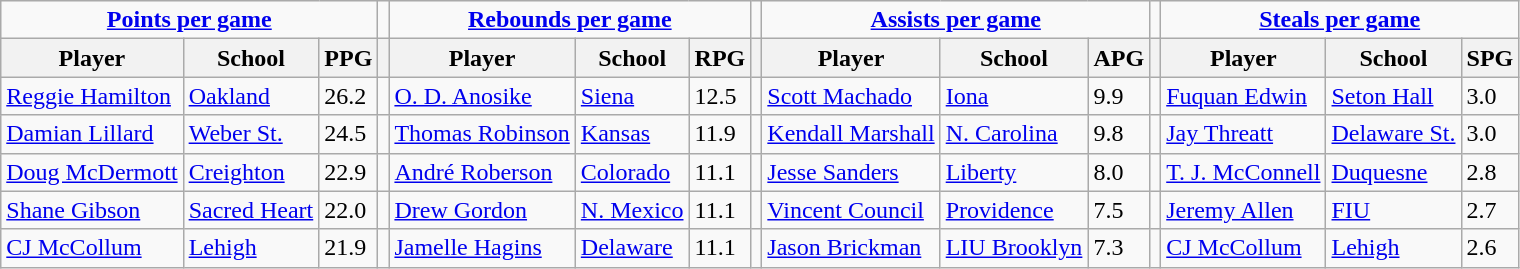<table class="wikitable" style="text-align: left;">
<tr>
<td colspan=3 style="text-align:center;"><strong><a href='#'>Points per game</a></strong></td>
<td></td>
<td colspan=3 style="text-align:center;"><strong><a href='#'>Rebounds per game</a></strong></td>
<td></td>
<td colspan=3 style="text-align:center;"><strong><a href='#'>Assists per game</a></strong></td>
<td></td>
<td colspan=3 style="text-align:center;"><strong><a href='#'>Steals per game</a></strong></td>
</tr>
<tr>
<th>Player</th>
<th>School</th>
<th>PPG</th>
<th></th>
<th>Player</th>
<th>School</th>
<th>RPG</th>
<th></th>
<th>Player</th>
<th>School</th>
<th>APG</th>
<th></th>
<th>Player</th>
<th>School</th>
<th>SPG</th>
</tr>
<tr>
<td align="left"><a href='#'>Reggie Hamilton</a></td>
<td><a href='#'>Oakland</a></td>
<td>26.2</td>
<td></td>
<td><a href='#'>O. D. Anosike</a></td>
<td><a href='#'>Siena</a></td>
<td>12.5</td>
<td></td>
<td><a href='#'>Scott Machado</a></td>
<td><a href='#'>Iona</a></td>
<td>9.9</td>
<td></td>
<td><a href='#'>Fuquan Edwin</a></td>
<td><a href='#'>Seton Hall</a></td>
<td>3.0</td>
</tr>
<tr>
<td align="left"><a href='#'>Damian Lillard</a></td>
<td><a href='#'>Weber St.</a></td>
<td>24.5</td>
<td></td>
<td><a href='#'>Thomas Robinson</a></td>
<td><a href='#'>Kansas</a></td>
<td>11.9</td>
<td></td>
<td><a href='#'>Kendall Marshall</a></td>
<td><a href='#'>N. Carolina</a></td>
<td>9.8</td>
<td></td>
<td><a href='#'>Jay Threatt</a></td>
<td><a href='#'>Delaware St.</a></td>
<td>3.0</td>
</tr>
<tr>
<td align="left"><a href='#'>Doug McDermott</a></td>
<td><a href='#'>Creighton</a></td>
<td>22.9</td>
<td></td>
<td><a href='#'>André Roberson</a></td>
<td><a href='#'>Colorado</a></td>
<td>11.1</td>
<td></td>
<td><a href='#'>Jesse Sanders</a></td>
<td><a href='#'>Liberty</a></td>
<td>8.0</td>
<td></td>
<td><a href='#'>T. J. McConnell</a></td>
<td><a href='#'>Duquesne</a></td>
<td>2.8</td>
</tr>
<tr>
<td align="left"><a href='#'>Shane Gibson</a></td>
<td><a href='#'>Sacred Heart</a></td>
<td>22.0</td>
<td></td>
<td><a href='#'>Drew Gordon</a></td>
<td><a href='#'>N. Mexico</a></td>
<td>11.1</td>
<td></td>
<td><a href='#'>Vincent Council</a></td>
<td><a href='#'>Providence</a></td>
<td>7.5</td>
<td></td>
<td><a href='#'>Jeremy Allen</a></td>
<td><a href='#'>FIU</a></td>
<td>2.7</td>
</tr>
<tr>
<td align="left"><a href='#'>CJ McCollum</a></td>
<td><a href='#'>Lehigh</a></td>
<td>21.9</td>
<td></td>
<td><a href='#'>Jamelle Hagins</a></td>
<td><a href='#'>Delaware</a></td>
<td>11.1</td>
<td></td>
<td><a href='#'>Jason Brickman</a></td>
<td><a href='#'>LIU Brooklyn</a></td>
<td>7.3</td>
<td></td>
<td><a href='#'>CJ McCollum</a></td>
<td><a href='#'>Lehigh</a></td>
<td>2.6</td>
</tr>
</table>
